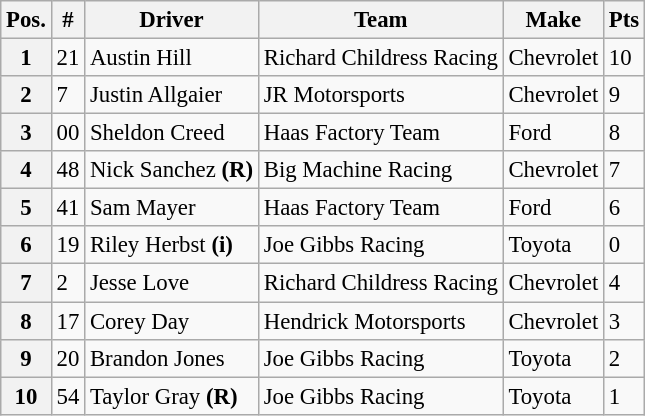<table class="wikitable" style="font-size:95%">
<tr>
<th>Pos.</th>
<th>#</th>
<th>Driver</th>
<th>Team</th>
<th>Make</th>
<th>Pts</th>
</tr>
<tr>
<th>1</th>
<td>21</td>
<td>Austin Hill</td>
<td>Richard Childress Racing</td>
<td>Chevrolet</td>
<td>10</td>
</tr>
<tr>
<th>2</th>
<td>7</td>
<td>Justin Allgaier</td>
<td>JR Motorsports</td>
<td>Chevrolet</td>
<td>9</td>
</tr>
<tr>
<th>3</th>
<td>00</td>
<td>Sheldon Creed</td>
<td>Haas Factory Team</td>
<td>Ford</td>
<td>8</td>
</tr>
<tr>
<th>4</th>
<td>48</td>
<td>Nick Sanchez <strong>(R)</strong></td>
<td>Big Machine Racing</td>
<td>Chevrolet</td>
<td>7</td>
</tr>
<tr>
<th>5</th>
<td>41</td>
<td>Sam Mayer</td>
<td>Haas Factory Team</td>
<td>Ford</td>
<td>6</td>
</tr>
<tr>
<th>6</th>
<td>19</td>
<td>Riley Herbst <strong>(i)</strong></td>
<td>Joe Gibbs Racing</td>
<td>Toyota</td>
<td>0</td>
</tr>
<tr>
<th>7</th>
<td>2</td>
<td>Jesse Love</td>
<td>Richard Childress Racing</td>
<td>Chevrolet</td>
<td>4</td>
</tr>
<tr>
<th>8</th>
<td>17</td>
<td>Corey Day</td>
<td>Hendrick Motorsports</td>
<td>Chevrolet</td>
<td>3</td>
</tr>
<tr>
<th>9</th>
<td>20</td>
<td>Brandon Jones</td>
<td>Joe Gibbs Racing</td>
<td>Toyota</td>
<td>2</td>
</tr>
<tr>
<th>10</th>
<td>54</td>
<td>Taylor Gray <strong>(R)</strong></td>
<td>Joe Gibbs Racing</td>
<td>Toyota</td>
<td>1</td>
</tr>
</table>
